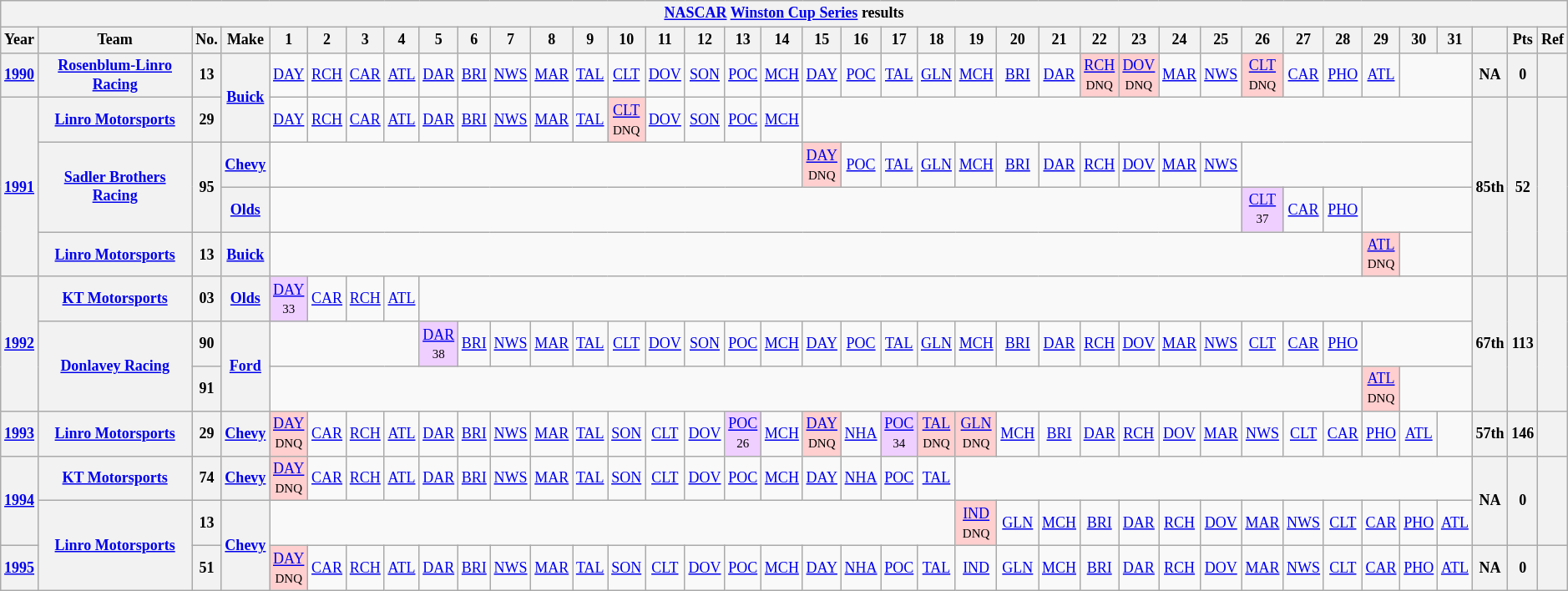<table class="wikitable" style="text-align:center; font-size:75%">
<tr>
<th colspan=45><a href='#'>NASCAR</a> <a href='#'>Winston Cup Series</a> results</th>
</tr>
<tr>
<th>Year</th>
<th>Team</th>
<th>No.</th>
<th>Make</th>
<th>1</th>
<th>2</th>
<th>3</th>
<th>4</th>
<th>5</th>
<th>6</th>
<th>7</th>
<th>8</th>
<th>9</th>
<th>10</th>
<th>11</th>
<th>12</th>
<th>13</th>
<th>14</th>
<th>15</th>
<th>16</th>
<th>17</th>
<th>18</th>
<th>19</th>
<th>20</th>
<th>21</th>
<th>22</th>
<th>23</th>
<th>24</th>
<th>25</th>
<th>26</th>
<th>27</th>
<th>28</th>
<th>29</th>
<th>30</th>
<th>31</th>
<th></th>
<th>Pts</th>
<th>Ref</th>
</tr>
<tr>
<th><a href='#'>1990</a></th>
<th><a href='#'>Rosenblum-Linro Racing</a></th>
<th>13</th>
<th rowspan=2><a href='#'>Buick</a></th>
<td><a href='#'>DAY</a></td>
<td><a href='#'>RCH</a></td>
<td><a href='#'>CAR</a></td>
<td><a href='#'>ATL</a></td>
<td><a href='#'>DAR</a></td>
<td><a href='#'>BRI</a></td>
<td><a href='#'>NWS</a></td>
<td><a href='#'>MAR</a></td>
<td><a href='#'>TAL</a></td>
<td><a href='#'>CLT</a></td>
<td><a href='#'>DOV</a></td>
<td><a href='#'>SON</a></td>
<td><a href='#'>POC</a></td>
<td><a href='#'>MCH</a></td>
<td><a href='#'>DAY</a></td>
<td><a href='#'>POC</a></td>
<td><a href='#'>TAL</a></td>
<td><a href='#'>GLN</a></td>
<td><a href='#'>MCH</a></td>
<td><a href='#'>BRI</a></td>
<td><a href='#'>DAR</a></td>
<td style="background:#FFCFCF;"><a href='#'>RCH</a><br><small>DNQ</small></td>
<td style="background:#FFCFCF;"><a href='#'>DOV</a><br><small>DNQ</small></td>
<td><a href='#'>MAR</a></td>
<td><a href='#'>NWS</a></td>
<td style="background:#FFCFCF;"><a href='#'>CLT</a><br><small>DNQ</small></td>
<td><a href='#'>CAR</a></td>
<td><a href='#'>PHO</a></td>
<td><a href='#'>ATL</a></td>
<td colspan=2></td>
<th>NA</th>
<th>0</th>
<th></th>
</tr>
<tr>
<th rowspan=4><a href='#'>1991</a></th>
<th><a href='#'>Linro Motorsports</a></th>
<th>29</th>
<td><a href='#'>DAY</a></td>
<td><a href='#'>RCH</a></td>
<td><a href='#'>CAR</a></td>
<td><a href='#'>ATL</a></td>
<td><a href='#'>DAR</a></td>
<td><a href='#'>BRI</a></td>
<td><a href='#'>NWS</a></td>
<td><a href='#'>MAR</a></td>
<td><a href='#'>TAL</a></td>
<td style="background:#FFCFCF;"><a href='#'>CLT</a><br><small>DNQ</small></td>
<td><a href='#'>DOV</a></td>
<td><a href='#'>SON</a></td>
<td><a href='#'>POC</a></td>
<td><a href='#'>MCH</a></td>
<td colspan=17></td>
<th rowspan=4>85th</th>
<th rowspan=4>52</th>
<th rowspan=4></th>
</tr>
<tr>
<th rowspan=2><a href='#'>Sadler Brothers Racing</a></th>
<th rowspan=2>95</th>
<th><a href='#'>Chevy</a></th>
<td colspan=14></td>
<td style="background:#FFCFCF;"><a href='#'>DAY</a><br><small>DNQ</small></td>
<td><a href='#'>POC</a></td>
<td><a href='#'>TAL</a></td>
<td><a href='#'>GLN</a></td>
<td><a href='#'>MCH</a></td>
<td><a href='#'>BRI</a></td>
<td><a href='#'>DAR</a></td>
<td><a href='#'>RCH</a></td>
<td><a href='#'>DOV</a></td>
<td><a href='#'>MAR</a></td>
<td><a href='#'>NWS</a></td>
<td colspan=6></td>
</tr>
<tr>
<th><a href='#'>Olds</a></th>
<td colspan=25></td>
<td style="background:#EFCFFF;"><a href='#'>CLT</a><br><small>37</small></td>
<td><a href='#'>CAR</a></td>
<td><a href='#'>PHO</a></td>
<td colspan=3></td>
</tr>
<tr>
<th><a href='#'>Linro Motorsports</a></th>
<th>13</th>
<th><a href='#'>Buick</a></th>
<td colspan=28></td>
<td style="background:#FFCFCF;"><a href='#'>ATL</a><br><small>DNQ</small></td>
<td colspan=2></td>
</tr>
<tr>
<th rowspan=3><a href='#'>1992</a></th>
<th><a href='#'>KT Motorsports</a></th>
<th>03</th>
<th><a href='#'>Olds</a></th>
<td style="background:#EFCFFF;"><a href='#'>DAY</a><br><small>33</small></td>
<td><a href='#'>CAR</a></td>
<td><a href='#'>RCH</a></td>
<td><a href='#'>ATL</a></td>
<td colspan=27></td>
<th rowspan=3>67th</th>
<th rowspan=3>113</th>
<th rowspan=3></th>
</tr>
<tr>
<th rowspan=2><a href='#'>Donlavey Racing</a></th>
<th>90</th>
<th rowspan=2><a href='#'>Ford</a></th>
<td colspan=4></td>
<td style="background:#EFCFFF;"><a href='#'>DAR</a><br><small>38</small></td>
<td><a href='#'>BRI</a></td>
<td><a href='#'>NWS</a></td>
<td><a href='#'>MAR</a></td>
<td><a href='#'>TAL</a></td>
<td><a href='#'>CLT</a></td>
<td><a href='#'>DOV</a></td>
<td><a href='#'>SON</a></td>
<td><a href='#'>POC</a></td>
<td><a href='#'>MCH</a></td>
<td><a href='#'>DAY</a></td>
<td><a href='#'>POC</a></td>
<td><a href='#'>TAL</a></td>
<td><a href='#'>GLN</a></td>
<td><a href='#'>MCH</a></td>
<td><a href='#'>BRI</a></td>
<td><a href='#'>DAR</a></td>
<td><a href='#'>RCH</a></td>
<td><a href='#'>DOV</a></td>
<td><a href='#'>MAR</a></td>
<td><a href='#'>NWS</a></td>
<td><a href='#'>CLT</a></td>
<td><a href='#'>CAR</a></td>
<td><a href='#'>PHO</a></td>
<td colspan=3></td>
</tr>
<tr>
<th>91</th>
<td colspan=28></td>
<td style="background:#FFCFCF;"><a href='#'>ATL</a><br><small>DNQ</small></td>
<td colspan=2></td>
</tr>
<tr>
<th><a href='#'>1993</a></th>
<th><a href='#'>Linro Motorsports</a></th>
<th>29</th>
<th><a href='#'>Chevy</a></th>
<td style="background:#FFCFCF;"><a href='#'>DAY</a><br><small>DNQ</small></td>
<td><a href='#'>CAR</a></td>
<td><a href='#'>RCH</a></td>
<td><a href='#'>ATL</a></td>
<td><a href='#'>DAR</a></td>
<td><a href='#'>BRI</a></td>
<td><a href='#'>NWS</a></td>
<td><a href='#'>MAR</a></td>
<td><a href='#'>TAL</a></td>
<td><a href='#'>SON</a></td>
<td><a href='#'>CLT</a></td>
<td><a href='#'>DOV</a></td>
<td style="background:#EFCFFF;"><a href='#'>POC</a><br><small>26</small></td>
<td><a href='#'>MCH</a></td>
<td style="background:#FFCFCF;"><a href='#'>DAY</a><br><small>DNQ</small></td>
<td><a href='#'>NHA</a></td>
<td style="background:#EFCFFF;"><a href='#'>POC</a><br><small>34</small></td>
<td style="background:#FFCFCF;"><a href='#'>TAL</a><br><small>DNQ</small></td>
<td style="background:#FFCFCF;"><a href='#'>GLN</a><br><small>DNQ</small></td>
<td><a href='#'>MCH</a></td>
<td><a href='#'>BRI</a></td>
<td><a href='#'>DAR</a></td>
<td><a href='#'>RCH</a></td>
<td><a href='#'>DOV</a></td>
<td><a href='#'>MAR</a></td>
<td><a href='#'>NWS</a></td>
<td><a href='#'>CLT</a></td>
<td><a href='#'>CAR</a></td>
<td><a href='#'>PHO</a></td>
<td><a href='#'>ATL</a></td>
<td></td>
<th>57th</th>
<th>146</th>
<th></th>
</tr>
<tr>
<th rowspan=2><a href='#'>1994</a></th>
<th><a href='#'>KT Motorsports</a></th>
<th>74</th>
<th><a href='#'>Chevy</a></th>
<td style="background:#FFCFCF;"><a href='#'>DAY</a><br><small>DNQ</small></td>
<td><a href='#'>CAR</a></td>
<td><a href='#'>RCH</a></td>
<td><a href='#'>ATL</a></td>
<td><a href='#'>DAR</a></td>
<td><a href='#'>BRI</a></td>
<td><a href='#'>NWS</a></td>
<td><a href='#'>MAR</a></td>
<td><a href='#'>TAL</a></td>
<td><a href='#'>SON</a></td>
<td><a href='#'>CLT</a></td>
<td><a href='#'>DOV</a></td>
<td><a href='#'>POC</a></td>
<td><a href='#'>MCH</a></td>
<td><a href='#'>DAY</a></td>
<td><a href='#'>NHA</a></td>
<td><a href='#'>POC</a></td>
<td><a href='#'>TAL</a></td>
<td colspan=13></td>
<th rowspan=2>NA</th>
<th rowspan=2>0</th>
<th rowspan=2></th>
</tr>
<tr>
<th rowspan=2><a href='#'>Linro Motorsports</a></th>
<th>13</th>
<th rowspan=2><a href='#'>Chevy</a></th>
<td colspan=18></td>
<td style="background:#FFCFCF;"><a href='#'>IND</a><br><small>DNQ</small></td>
<td><a href='#'>GLN</a></td>
<td><a href='#'>MCH</a></td>
<td><a href='#'>BRI</a></td>
<td><a href='#'>DAR</a></td>
<td><a href='#'>RCH</a></td>
<td><a href='#'>DOV</a></td>
<td><a href='#'>MAR</a></td>
<td><a href='#'>NWS</a></td>
<td><a href='#'>CLT</a></td>
<td><a href='#'>CAR</a></td>
<td><a href='#'>PHO</a></td>
<td><a href='#'>ATL</a></td>
</tr>
<tr>
<th><a href='#'>1995</a></th>
<th>51</th>
<td style="background:#FFCFCF;"><a href='#'>DAY</a><br><small>DNQ</small></td>
<td><a href='#'>CAR</a></td>
<td><a href='#'>RCH</a></td>
<td><a href='#'>ATL</a></td>
<td><a href='#'>DAR</a></td>
<td><a href='#'>BRI</a></td>
<td><a href='#'>NWS</a></td>
<td><a href='#'>MAR</a></td>
<td><a href='#'>TAL</a></td>
<td><a href='#'>SON</a></td>
<td><a href='#'>CLT</a></td>
<td><a href='#'>DOV</a></td>
<td><a href='#'>POC</a></td>
<td><a href='#'>MCH</a></td>
<td><a href='#'>DAY</a></td>
<td><a href='#'>NHA</a></td>
<td><a href='#'>POC</a></td>
<td><a href='#'>TAL</a></td>
<td><a href='#'>IND</a></td>
<td><a href='#'>GLN</a></td>
<td><a href='#'>MCH</a></td>
<td><a href='#'>BRI</a></td>
<td><a href='#'>DAR</a></td>
<td><a href='#'>RCH</a></td>
<td><a href='#'>DOV</a></td>
<td><a href='#'>MAR</a></td>
<td><a href='#'>NWS</a></td>
<td><a href='#'>CLT</a></td>
<td><a href='#'>CAR</a></td>
<td><a href='#'>PHO</a></td>
<td><a href='#'>ATL</a></td>
<th>NA</th>
<th>0</th>
<th></th>
</tr>
</table>
